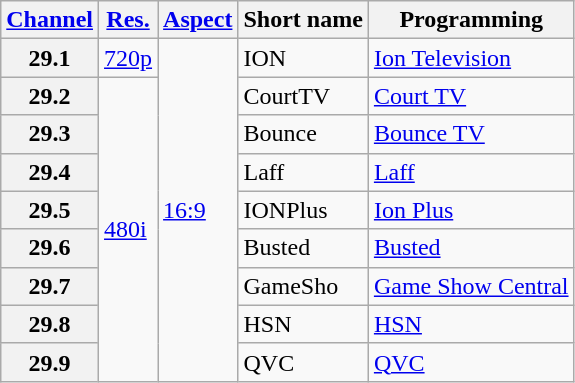<table class="wikitable">
<tr>
<th scope = "col"><a href='#'>Channel</a></th>
<th scope = "col"><a href='#'>Res.</a></th>
<th scope = "col"><a href='#'>Aspect</a></th>
<th scope = "col">Short name</th>
<th scope = "col">Programming</th>
</tr>
<tr>
<th scope = "row">29.1</th>
<td><a href='#'>720p</a></td>
<td rowspan="9"><a href='#'>16:9</a></td>
<td>ION</td>
<td><a href='#'>Ion Television</a></td>
</tr>
<tr>
<th scope = "row">29.2</th>
<td rowspan="8"><a href='#'>480i</a></td>
<td>CourtTV</td>
<td><a href='#'>Court TV</a></td>
</tr>
<tr>
<th scope = "row">29.3</th>
<td>Bounce</td>
<td><a href='#'>Bounce TV</a></td>
</tr>
<tr>
<th scope = "row">29.4</th>
<td>Laff</td>
<td><a href='#'>Laff</a></td>
</tr>
<tr>
<th scope = "row">29.5</th>
<td>IONPlus</td>
<td><a href='#'>Ion Plus</a></td>
</tr>
<tr>
<th scope = "row">29.6</th>
<td>Busted</td>
<td><a href='#'>Busted</a></td>
</tr>
<tr>
<th scope = "row">29.7</th>
<td>GameSho</td>
<td><a href='#'>Game Show Central</a></td>
</tr>
<tr>
<th scope = "row">29.8</th>
<td>HSN</td>
<td><a href='#'>HSN</a></td>
</tr>
<tr>
<th scope = "row">29.9</th>
<td>QVC</td>
<td><a href='#'>QVC</a></td>
</tr>
</table>
